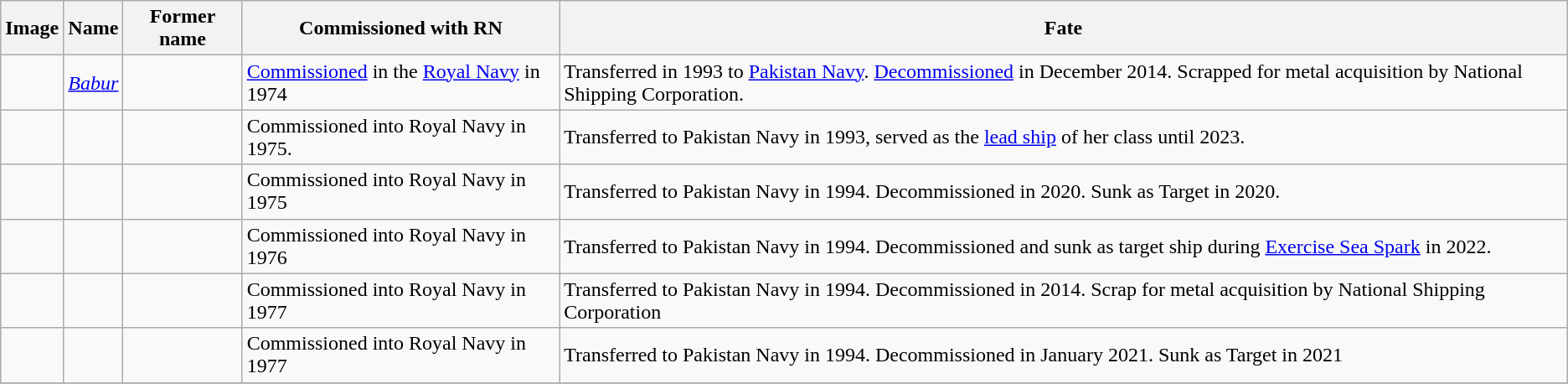<table class="wikitable sortable">
<tr>
<th>Image</th>
<th>Name</th>
<th>Former name</th>
<th>Commissioned with RN</th>
<th>Fate</th>
</tr>
<tr>
<td></td>
<td><a href='#'><em>Babur</em></a></td>
<td></td>
<td><a href='#'>Commissioned</a> in the <a href='#'>Royal Navy</a> in 1974</td>
<td>Transferred in 1993 to <a href='#'>Pakistan Navy</a>. <a href='#'>Decommissioned</a> in December 2014. Scrapped for metal acquisition by National Shipping Corporation.</td>
</tr>
<tr>
<td></td>
<td></td>
<td></td>
<td>Commissioned into Royal Navy in 1975.</td>
<td>Transferred to Pakistan Navy in 1993, served as the <a href='#'>lead ship</a> of her class until 2023.</td>
</tr>
<tr>
<td></td>
<td></td>
<td></td>
<td>Commissioned into Royal Navy in 1975</td>
<td>Transferred to Pakistan Navy in 1994. Decommissioned in 2020. Sunk as Target in 2020.</td>
</tr>
<tr>
<td></td>
<td></td>
<td></td>
<td>Commissioned into Royal Navy in 1976</td>
<td>Transferred to Pakistan Navy in 1994. Decommissioned and sunk as target ship during <a href='#'>Exercise Sea Spark</a> in 2022.</td>
</tr>
<tr>
<td></td>
<td></td>
<td></td>
<td>Commissioned into Royal Navy in 1977</td>
<td>Transferred to Pakistan Navy in 1994. Decommissioned in 2014. Scrap for metal acquisition by National Shipping Corporation</td>
</tr>
<tr>
<td></td>
<td></td>
<td></td>
<td>Commissioned into Royal Navy in 1977</td>
<td>Transferred to Pakistan Navy in 1994. Decommissioned in January 2021. Sunk as Target in 2021</td>
</tr>
<tr>
</tr>
</table>
